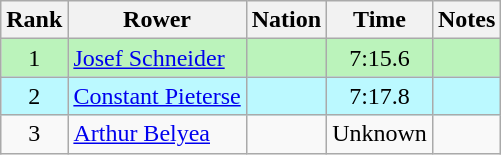<table class="wikitable sortable" style="text-align:center">
<tr>
<th>Rank</th>
<th>Rower</th>
<th>Nation</th>
<th>Time</th>
<th>Notes</th>
</tr>
<tr bgcolor=bbf3bb>
<td>1</td>
<td align=left><a href='#'>Josef Schneider</a></td>
<td align=left></td>
<td>7:15.6</td>
<td></td>
</tr>
<tr bgcolor=bbf9ff>
<td>2</td>
<td align=left><a href='#'>Constant Pieterse</a></td>
<td align=left></td>
<td>7:17.8</td>
<td></td>
</tr>
<tr>
<td>3</td>
<td align=left><a href='#'>Arthur Belyea</a></td>
<td align=left></td>
<td data-sort-value=9:99.9>Unknown</td>
<td></td>
</tr>
</table>
